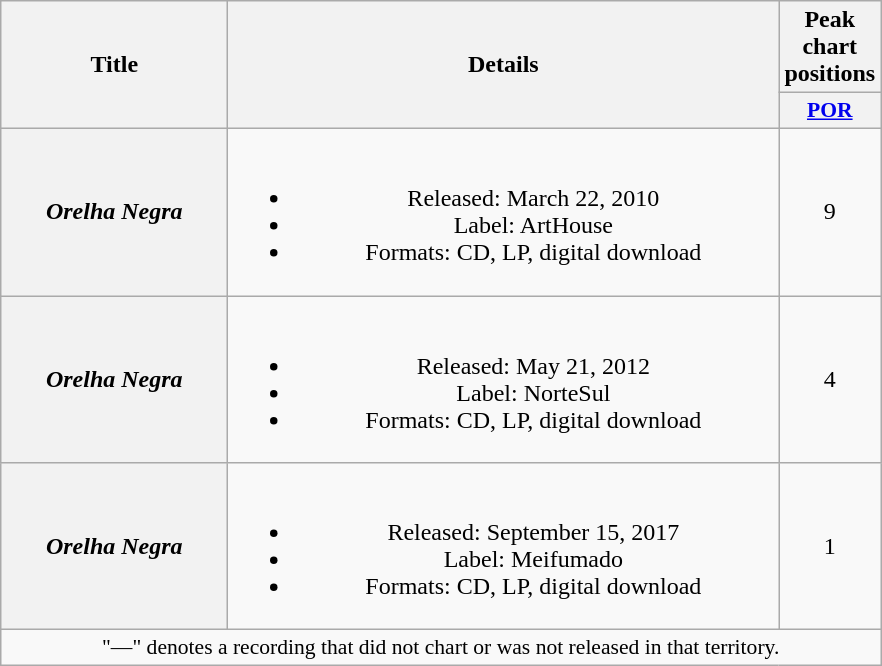<table class="wikitable plainrowheaders" style="text-align:center;">
<tr>
<th rowspan="2" scope="col" style="width:9em;">Title</th>
<th rowspan="2" scope="col" style="width:22.5em;">Details</th>
<th scope="col">Peak chart positions</th>
</tr>
<tr>
<th scope="col" style="width:2.5em;font-size:90%;"><a href='#'>POR</a></th>
</tr>
<tr>
<th scope="row"><em>Orelha Negra</em></th>
<td><br><ul><li>Released: March 22, 2010 </li><li>Label: ArtHouse</li><li>Formats: CD, LP, digital download</li></ul></td>
<td>9</td>
</tr>
<tr>
<th scope="row"><em>Orelha Negra</em></th>
<td><br><ul><li>Released: May 21, 2012 </li><li>Label: NorteSul</li><li>Formats: CD, LP, digital download</li></ul></td>
<td>4</td>
</tr>
<tr>
<th scope="row"><em>Orelha Negra</em></th>
<td><br><ul><li>Released: September 15, 2017 </li><li>Label: Meifumado</li><li>Formats: CD, LP, digital download</li></ul></td>
<td>1</td>
</tr>
<tr>
<td colspan="3" style="font-size:90%">"—" denotes a recording that did not chart or was not released in that territory.</td>
</tr>
</table>
